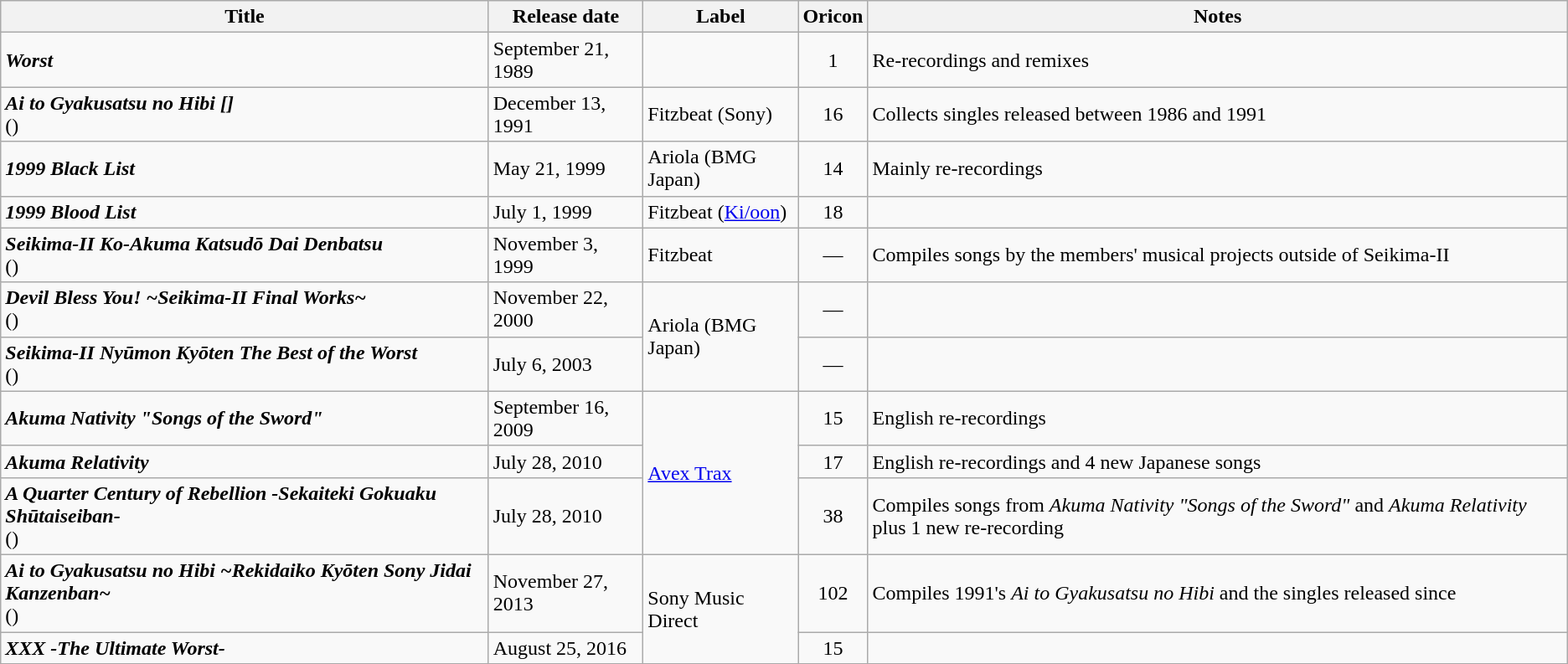<table class="wikitable">
<tr>
<th>Title</th>
<th>Release date</th>
<th>Label</th>
<th>Oricon</th>
<th>Notes</th>
</tr>
<tr>
<td><strong><em>Worst</em></strong></td>
<td>September 21, 1989</td>
<td></td>
<td align="center">1</td>
<td>Re-recordings and remixes</td>
</tr>
<tr>
<td><strong><em>Ai to Gyakusatsu no Hibi []</em></strong><br>()</td>
<td>December 13, 1991</td>
<td>Fitzbeat (Sony)</td>
<td align="center">16</td>
<td>Collects singles released between 1986 and 1991</td>
</tr>
<tr>
<td><strong><em>1999 Black List</em></strong></td>
<td>May 21, 1999</td>
<td>Ariola (BMG Japan)</td>
<td align="center">14</td>
<td>Mainly re-recordings</td>
</tr>
<tr>
<td><strong><em>1999 Blood List</em></strong></td>
<td>July 1, 1999</td>
<td>Fitzbeat (<a href='#'>Ki/oon</a>)</td>
<td align="center">18</td>
<td></td>
</tr>
<tr>
<td><strong><em>Seikima-II Ko-Akuma Katsudō Dai Denbatsu</em></strong><br>()</td>
<td>November 3, 1999</td>
<td>Fitzbeat</td>
<td align="center">—</td>
<td>Compiles songs by the members' musical projects outside of Seikima-II</td>
</tr>
<tr>
<td><strong><em>Devil Bless You! ~Seikima-II Final Works~</em></strong><br>()</td>
<td>November 22, 2000</td>
<td rowspan="2">Ariola (BMG Japan)</td>
<td align="center">—</td>
<td></td>
</tr>
<tr>
<td><strong><em>Seikima-II Nyūmon Kyōten The Best of the Worst</em></strong><br>()</td>
<td>July 6, 2003</td>
<td align="center">—</td>
<td></td>
</tr>
<tr>
<td><strong><em>Akuma Nativity "Songs of the Sword"</em></strong></td>
<td>September 16, 2009</td>
<td rowspan="3"><a href='#'>Avex Trax</a></td>
<td align="center">15</td>
<td>English re-recordings</td>
</tr>
<tr>
<td><strong><em>Akuma Relativity</em></strong></td>
<td>July 28, 2010</td>
<td align="center">17</td>
<td>English re-recordings and 4 new Japanese songs</td>
</tr>
<tr>
<td><strong><em>A Quarter Century of Rebellion -Sekaiteki Gokuaku Shūtaiseiban-</em></strong><br>()</td>
<td>July 28, 2010</td>
<td align="center">38</td>
<td>Compiles songs from <em>Akuma Nativity "Songs of the Sword"</em> and <em>Akuma Relativity</em> plus 1 new re-recording</td>
</tr>
<tr>
<td><strong><em>Ai to Gyakusatsu no Hibi ~Rekidaiko Kyōten Sony Jidai Kanzenban~</em></strong><br>()</td>
<td>November 27, 2013</td>
<td rowspan="2">Sony Music Direct</td>
<td align="center">102</td>
<td>Compiles 1991's <em>Ai to Gyakusatsu no Hibi</em> and the singles released since</td>
</tr>
<tr>
<td><strong><em>XXX -The Ultimate Worst-</em></strong></td>
<td>August 25, 2016</td>
<td align="center">15</td>
<td></td>
</tr>
<tr>
</tr>
</table>
